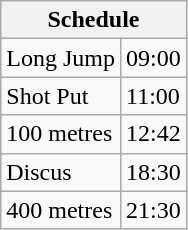<table class="wikitable">
<tr>
<th colspan="2">Schedule</th>
</tr>
<tr>
<td>Long Jump</td>
<td>09:00</td>
</tr>
<tr>
<td>Shot Put</td>
<td>11:00</td>
</tr>
<tr>
<td>100 metres</td>
<td>12:42</td>
</tr>
<tr>
<td>Discus</td>
<td>18:30</td>
</tr>
<tr>
<td>400 metres</td>
<td>21:30</td>
</tr>
</table>
